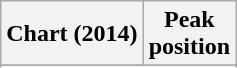<table class="wikitable plainrowheaders sortable" style="text-align: center;">
<tr>
<th scope="col">Chart (2014)</th>
<th scope="col">Peak<br>position</th>
</tr>
<tr>
</tr>
<tr>
</tr>
<tr>
</tr>
<tr>
</tr>
<tr>
</tr>
<tr>
</tr>
<tr>
</tr>
<tr>
</tr>
<tr>
</tr>
<tr>
</tr>
<tr>
</tr>
<tr>
</tr>
</table>
